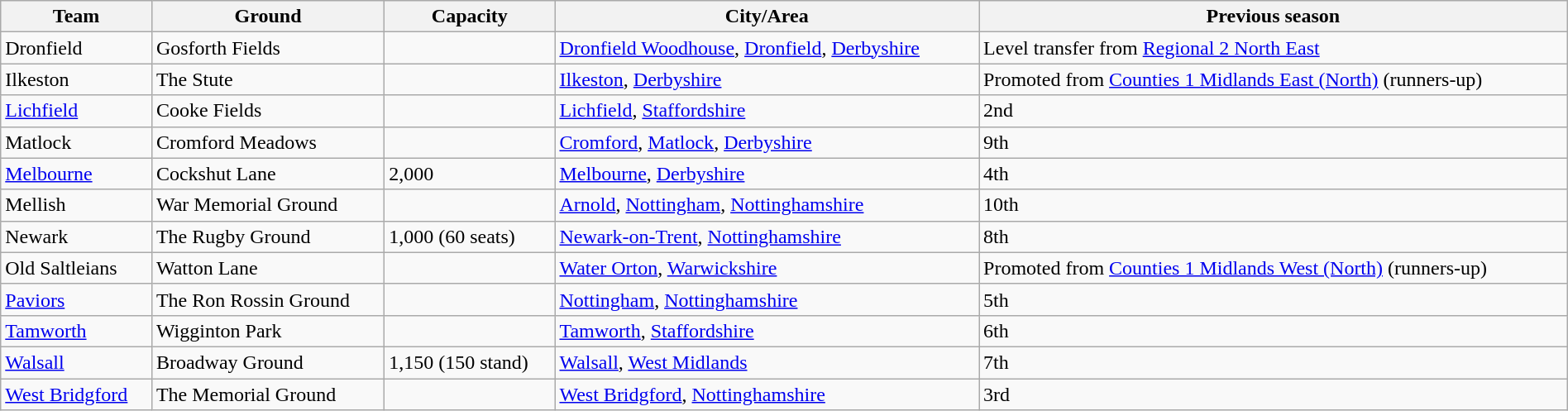<table class="wikitable sortable" width=100%>
<tr>
<th>Team</th>
<th>Ground</th>
<th>Capacity</th>
<th>City/Area</th>
<th>Previous season</th>
</tr>
<tr>
<td>Dronfield</td>
<td>Gosforth Fields</td>
<td></td>
<td><a href='#'>Dronfield Woodhouse</a>, <a href='#'>Dronfield</a>, <a href='#'>Derbyshire</a></td>
<td>Level transfer from <a href='#'>Regional 2 North East</a></td>
</tr>
<tr>
<td>Ilkeston</td>
<td>The Stute</td>
<td></td>
<td><a href='#'>Ilkeston</a>, <a href='#'>Derbyshire</a></td>
<td>Promoted from <a href='#'>Counties 1 Midlands East (North)</a> (runners-up)</td>
</tr>
<tr>
<td><a href='#'>Lichfield</a></td>
<td>Cooke Fields</td>
<td></td>
<td><a href='#'>Lichfield</a>, <a href='#'>Staffordshire</a></td>
<td>2nd</td>
</tr>
<tr>
<td>Matlock</td>
<td>Cromford Meadows</td>
<td></td>
<td><a href='#'>Cromford</a>, <a href='#'>Matlock</a>, <a href='#'>Derbyshire</a></td>
<td>9th</td>
</tr>
<tr>
<td><a href='#'>Melbourne</a></td>
<td>Cockshut Lane</td>
<td>2,000</td>
<td><a href='#'>Melbourne</a>, <a href='#'>Derbyshire</a></td>
<td>4th</td>
</tr>
<tr>
<td>Mellish</td>
<td>War Memorial Ground</td>
<td></td>
<td><a href='#'>Arnold</a>, <a href='#'>Nottingham</a>, <a href='#'>Nottinghamshire</a></td>
<td>10th</td>
</tr>
<tr>
<td>Newark</td>
<td>The Rugby Ground</td>
<td>1,000 (60 seats)</td>
<td><a href='#'>Newark-on-Trent</a>, <a href='#'>Nottinghamshire</a></td>
<td>8th</td>
</tr>
<tr>
<td>Old Saltleians</td>
<td>Watton Lane</td>
<td></td>
<td><a href='#'>Water Orton</a>, <a href='#'>Warwickshire</a></td>
<td>Promoted from <a href='#'>Counties 1 Midlands West (North)</a> (runners-up)</td>
</tr>
<tr>
<td><a href='#'>Paviors</a></td>
<td>The Ron Rossin Ground</td>
<td></td>
<td><a href='#'>Nottingham</a>, <a href='#'>Nottinghamshire</a></td>
<td>5th</td>
</tr>
<tr>
<td><a href='#'>Tamworth</a></td>
<td>Wigginton Park</td>
<td></td>
<td><a href='#'>Tamworth</a>, <a href='#'>Staffordshire</a></td>
<td>6th</td>
</tr>
<tr>
<td><a href='#'>Walsall</a></td>
<td>Broadway Ground</td>
<td>1,150 (150 stand)</td>
<td><a href='#'>Walsall</a>, <a href='#'>West Midlands</a></td>
<td>7th</td>
</tr>
<tr>
<td><a href='#'>West Bridgford</a></td>
<td>The Memorial Ground</td>
<td></td>
<td><a href='#'>West Bridgford</a>, <a href='#'>Nottinghamshire</a></td>
<td>3rd</td>
</tr>
</table>
